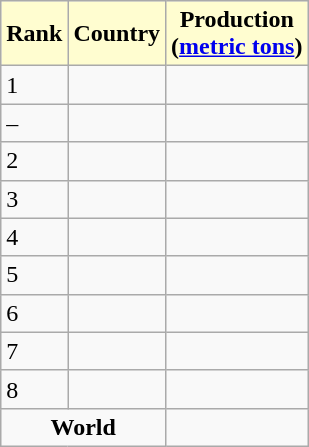<table class="wikitable sortable">
<tr>
<th style="background:#fffdd0;">Rank</th>
<th style="background:#fffdd0;">Country</th>
<th style="background:#fffdd0;">Production<br>(<a href='#'>metric tons</a>)</th>
</tr>
<tr>
<td>1</td>
<td></td>
<td style="text-align:right"></td>
</tr>
<tr>
<td>–</td>
<td><em></em></td>
<td style="text-align:right"><em></em></td>
</tr>
<tr>
<td>2</td>
<td></td>
<td style="text-align:right"></td>
</tr>
<tr>
<td>3</td>
<td></td>
<td style="text-align:right"></td>
</tr>
<tr>
<td>4</td>
<td></td>
<td style="text-align:right"></td>
</tr>
<tr>
<td>5</td>
<td></td>
<td style="text-align:right"></td>
</tr>
<tr>
<td>6</td>
<td></td>
<td style="text-align:right"></td>
</tr>
<tr>
<td>7</td>
<td></td>
<td style="text-align:right"></td>
</tr>
<tr>
<td>8</td>
<td></td>
<td style="text-align:right"></td>
</tr>
<tr>
<td colspan="2"; style="text-align:center"><strong>World</strong></td>
<td style="text-align:right"><strong></strong></td>
</tr>
</table>
